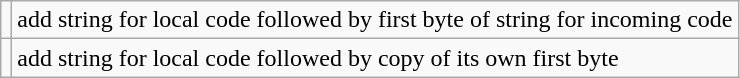<table class="wikitable">
<tr>
<td></td>
<td>add string for local code followed by first byte of string for incoming code</td>
</tr>
<tr>
<td></td>
<td>add string for local code followed by copy of its own first byte</td>
</tr>
</table>
